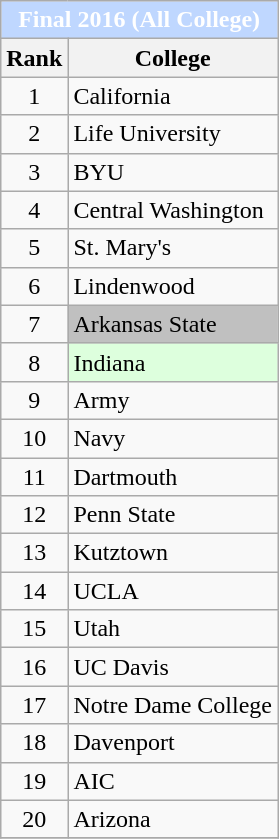<table class="wikitable sortable collapsible collapsed">
<tr>
<th colspan=2 style="background:#BFD7FF;color:white">Final 2016 (All College)</th>
</tr>
<tr>
<th>Rank</th>
<th>College</th>
</tr>
<tr>
<td align="center ">1</td>
<td>California</td>
</tr>
<tr>
<td align="center ">2</td>
<td>Life University</td>
</tr>
<tr>
<td align="center ">3</td>
<td>BYU</td>
</tr>
<tr>
<td align="center ">4</td>
<td>Central Washington</td>
</tr>
<tr>
<td align="center ">5</td>
<td>St. Mary's</td>
</tr>
<tr>
<td align="center ">6</td>
<td>Lindenwood</td>
</tr>
<tr>
<td align="center ">7</td>
<td style="background:silver">Arkansas State</td>
</tr>
<tr>
<td align="center ">8</td>
<td style="background:#dfd;">Indiana</td>
</tr>
<tr>
<td align="center ">9</td>
<td>Army</td>
</tr>
<tr>
<td align="center ">10</td>
<td>Navy</td>
</tr>
<tr>
<td align="center ">11</td>
<td>Dartmouth</td>
</tr>
<tr>
<td align="center ">12</td>
<td>Penn State</td>
</tr>
<tr>
<td align="center ">13</td>
<td>Kutztown</td>
</tr>
<tr>
<td align="center ">14</td>
<td>UCLA</td>
</tr>
<tr>
<td align="center ">15</td>
<td>Utah</td>
</tr>
<tr>
<td align="center ">16</td>
<td>UC Davis</td>
</tr>
<tr>
<td align="center ">17</td>
<td>Notre Dame College</td>
</tr>
<tr>
<td align="center ">18</td>
<td>Davenport</td>
</tr>
<tr>
<td align="center ">19</td>
<td>AIC</td>
</tr>
<tr>
<td align="center ">20</td>
<td>Arizona</td>
</tr>
<tr>
</tr>
</table>
